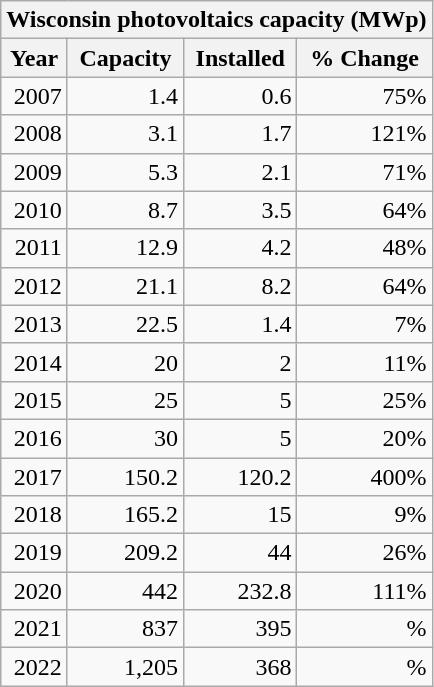<table class="wikitable" style="text-align:right;">
<tr>
<th colspan=4>Wisconsin photovoltaics capacity (MWp)</th>
</tr>
<tr>
<th>Year</th>
<th>Capacity</th>
<th>Installed</th>
<th>% Change</th>
</tr>
<tr>
<td>2007</td>
<td>1.4</td>
<td>0.6</td>
<td>75%</td>
</tr>
<tr>
<td>2008</td>
<td>3.1</td>
<td>1.7</td>
<td>121%</td>
</tr>
<tr>
<td>2009</td>
<td>5.3</td>
<td>2.1</td>
<td>71%</td>
</tr>
<tr>
<td>2010</td>
<td>8.7</td>
<td>3.5</td>
<td>64%</td>
</tr>
<tr>
<td>2011</td>
<td>12.9</td>
<td>4.2</td>
<td>48%</td>
</tr>
<tr>
<td>2012</td>
<td>21.1</td>
<td>8.2</td>
<td>64%</td>
</tr>
<tr>
<td>2013</td>
<td>22.5</td>
<td>1.4</td>
<td>7%</td>
</tr>
<tr>
<td>2014</td>
<td>20</td>
<td>2</td>
<td>11%</td>
</tr>
<tr>
<td>2015</td>
<td>25</td>
<td>5</td>
<td>25%</td>
</tr>
<tr>
<td>2016</td>
<td>30</td>
<td>5</td>
<td>20%</td>
</tr>
<tr>
<td>2017</td>
<td>150.2</td>
<td>120.2</td>
<td>400%</td>
</tr>
<tr>
<td>2018</td>
<td>165.2</td>
<td>15</td>
<td>9%</td>
</tr>
<tr>
<td>2019</td>
<td>209.2</td>
<td>44</td>
<td>26%</td>
</tr>
<tr>
<td>2020</td>
<td>442</td>
<td>232.8</td>
<td>111%</td>
</tr>
<tr>
<td>2021</td>
<td>837</td>
<td>395</td>
<td>%</td>
</tr>
<tr>
<td>2022</td>
<td>1,205</td>
<td>368</td>
<td>%</td>
</tr>
</table>
